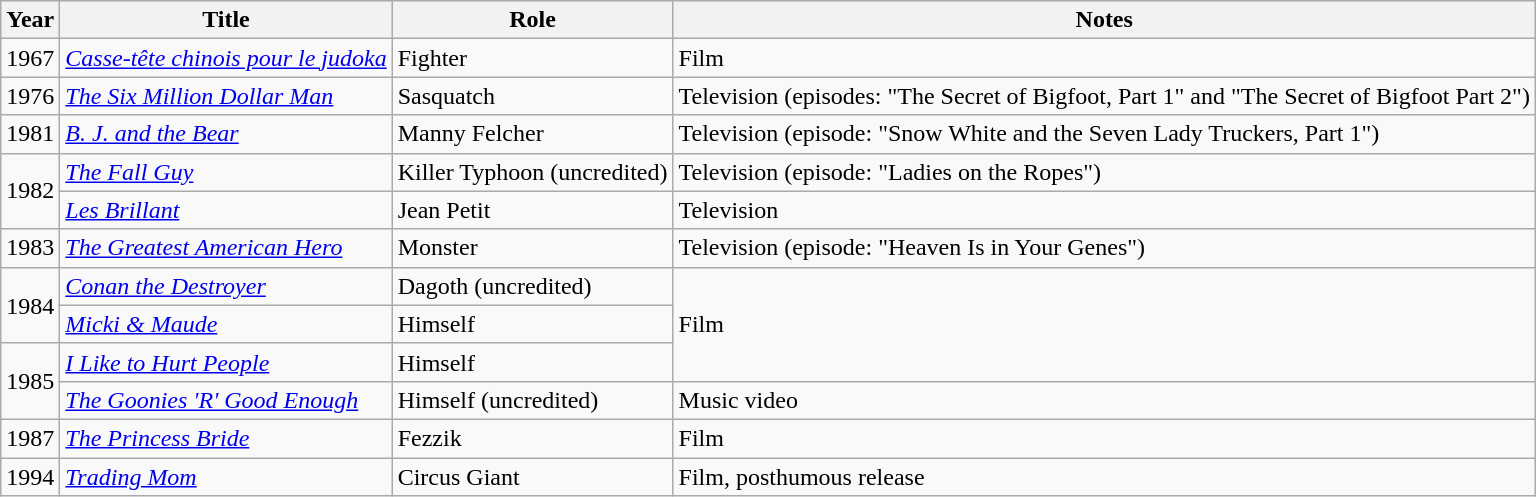<table class="wikitable sortable">
<tr>
<th>Year</th>
<th>Title</th>
<th>Role</th>
<th>Notes</th>
</tr>
<tr>
<td>1967</td>
<td><em><a href='#'>Casse-tête chinois pour le judoka</a></em></td>
<td>Fighter</td>
<td>Film</td>
</tr>
<tr>
<td>1976</td>
<td><em><a href='#'>The Six Million Dollar Man</a></em></td>
<td>Sasquatch</td>
<td>Television (episodes: "The Secret of Bigfoot, Part 1" and "The Secret of Bigfoot Part 2")</td>
</tr>
<tr>
<td>1981</td>
<td><em><a href='#'>B. J. and the Bear</a></em></td>
<td>Manny Felcher</td>
<td>Television (episode: "Snow White and the Seven Lady Truckers, Part 1")</td>
</tr>
<tr>
<td rowspan=2>1982</td>
<td><em><a href='#'>The Fall Guy</a></em></td>
<td>Killer Typhoon (uncredited)</td>
<td>Television (episode: "Ladies on the Ropes")</td>
</tr>
<tr>
<td><em><a href='#'>Les Brillant</a></em></td>
<td>Jean Petit</td>
<td>Television</td>
</tr>
<tr>
<td>1983</td>
<td><em><a href='#'>The Greatest American Hero</a></em></td>
<td>Monster</td>
<td>Television (episode: "Heaven Is in Your Genes")</td>
</tr>
<tr>
<td rowspan=2>1984</td>
<td><em><a href='#'>Conan the Destroyer</a></em></td>
<td>Dagoth (uncredited)</td>
<td rowspan=3>Film</td>
</tr>
<tr>
<td><em><a href='#'>Micki & Maude</a></em></td>
<td>Himself</td>
</tr>
<tr>
<td rowspan=2>1985</td>
<td><em><a href='#'>I Like to Hurt People</a></em></td>
<td>Himself</td>
</tr>
<tr>
<td><em><a href='#'>The Goonies 'R' Good Enough</a></em></td>
<td>Himself (uncredited)</td>
<td>Music video</td>
</tr>
<tr>
<td>1987</td>
<td><em><a href='#'>The Princess Bride</a></em></td>
<td>Fezzik</td>
<td>Film</td>
</tr>
<tr>
<td>1994</td>
<td><em><a href='#'>Trading Mom</a></em></td>
<td>Circus Giant</td>
<td>Film, posthumous release</td>
</tr>
</table>
